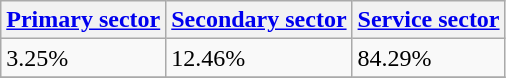<table class="wikitable" border="1">
<tr>
<th><a href='#'>Primary sector</a></th>
<th><a href='#'>Secondary sector</a></th>
<th><a href='#'>Service sector</a></th>
</tr>
<tr>
<td>3.25%</td>
<td>12.46%</td>
<td>84.29%</td>
</tr>
<tr>
</tr>
</table>
